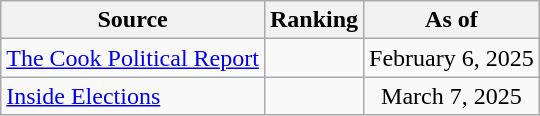<table class="wikitable" style="text-align:center">
<tr>
<th>Source</th>
<th>Ranking</th>
<th>As of</th>
</tr>
<tr>
<td align=left><a href='#'>The Cook Political Report</a></td>
<td></td>
<td>February 6, 2025</td>
</tr>
<tr>
<td align=left><a href='#'>Inside Elections</a></td>
<td></td>
<td>March 7, 2025</td>
</tr>
</table>
